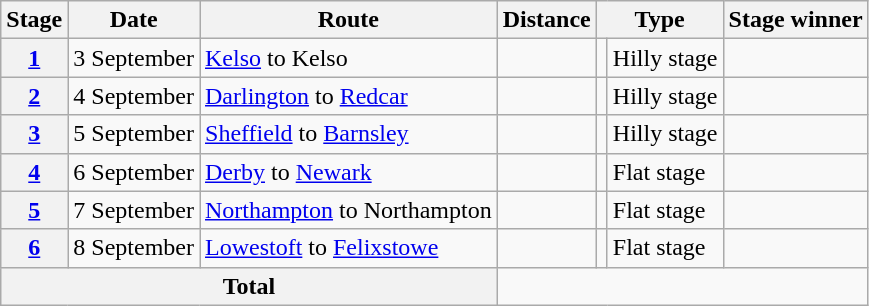<table class="wikitable">
<tr>
<th scope="col">Stage</th>
<th scope="col">Date</th>
<th scope="col">Route</th>
<th scope="col">Distance</th>
<th scope="col" colspan="2">Type</th>
<th scope="col">Stage winner</th>
</tr>
<tr>
<th scope="row" style="text-align:center;"><a href='#'>1</a></th>
<td style="text-align:center;">3 September</td>
<td><a href='#'>Kelso</a> to Kelso</td>
<td style="text-align:center;"></td>
<td></td>
<td>Hilly stage</td>
<td></td>
</tr>
<tr>
<th scope="row" style="text-align:center;"><a href='#'>2</a></th>
<td style="text-align:center;">4 September</td>
<td><a href='#'>Darlington</a> to <a href='#'>Redcar</a></td>
<td style="text-align:center;"></td>
<td></td>
<td>Hilly stage</td>
<td></td>
</tr>
<tr>
<th scope="row" style="text-align:center;"><a href='#'>3</a></th>
<td style="text-align:center;">5 September</td>
<td><a href='#'>Sheffield</a> to <a href='#'>Barnsley</a></td>
<td style="text-align:center;"></td>
<td></td>
<td>Hilly stage</td>
<td></td>
</tr>
<tr>
<th scope="row" style="text-align:center;"><a href='#'>4</a></th>
<td style="text-align:center;">6 September</td>
<td><a href='#'>Derby</a> to <a href='#'>Newark</a></td>
<td style="text-align:center;"></td>
<td></td>
<td>Flat stage</td>
<td></td>
</tr>
<tr>
<th scope="row" style="text-align:center;"><a href='#'>5</a></th>
<td style="text-align:center;">7 September</td>
<td><a href='#'>Northampton</a> to Northampton</td>
<td style="text-align:center;"></td>
<td></td>
<td>Flat stage</td>
<td></td>
</tr>
<tr>
<th scope="row" style="text-align:center;"><a href='#'>6</a></th>
<td style="text-align:center;">8 September</td>
<td><a href='#'>Lowestoft</a> to <a href='#'>Felixstowe</a></td>
<td style="text-align:center;"></td>
<td></td>
<td>Flat stage</td>
<td></td>
</tr>
<tr>
<th colspan="3">Total</th>
<td colspan="4" align="center"></td>
</tr>
</table>
